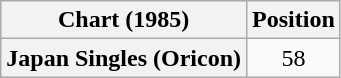<table class="wikitable plainrowheaders">
<tr>
<th scope="col">Chart (1985)</th>
<th scope="col">Position</th>
</tr>
<tr>
<th scope="row">Japan Singles (Oricon)</th>
<td style="text-align:center;">58</td>
</tr>
</table>
